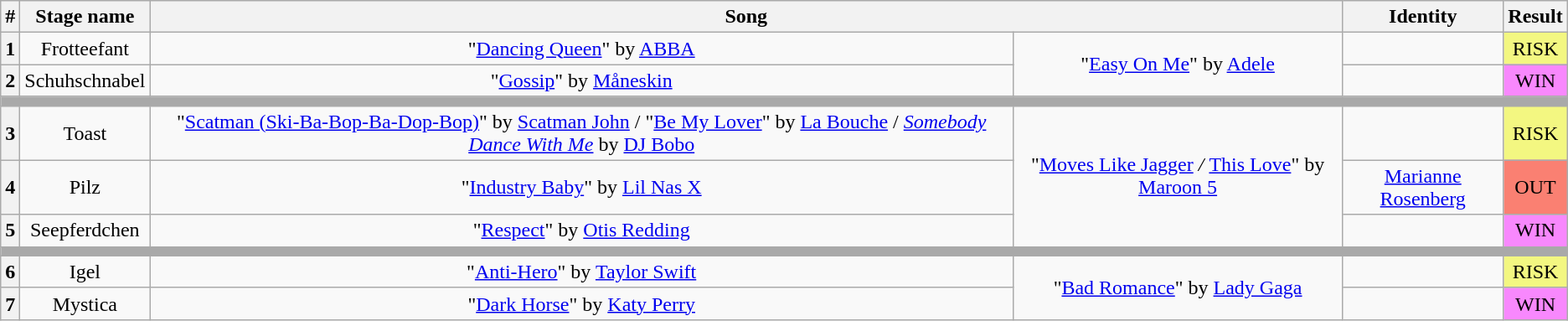<table class="wikitable plainrowheaders" style="text-align: center;">
<tr>
<th>#</th>
<th>Stage name</th>
<th colspan="2">Song</th>
<th>Identity</th>
<th>Result</th>
</tr>
<tr>
<th>1</th>
<td>Frotteefant</td>
<td>"<a href='#'>Dancing Queen</a>" by <a href='#'>ABBA</a></td>
<td rowspan=2>"<a href='#'>Easy On Me</a>" by <a href='#'>Adele</a></td>
<td></td>
<td bgcolor="F3F781">RISK</td>
</tr>
<tr>
<th>2</th>
<td>Schuhschnabel</td>
<td>"<a href='#'>Gossip</a>" by <a href='#'>Måneskin</a></td>
<td></td>
<td bgcolor=#F888FD>WIN</td>
</tr>
<tr>
<td colspan="6" style="background:darkgray"></td>
</tr>
<tr>
<th>3</th>
<td>Toast</td>
<td>"<a href='#'>Scatman (Ski-Ba-Bop-Ba-Dop-Bop)</a>" by <a href='#'>Scatman John</a> / "<a href='#'>Be My Lover</a>" by <a href='#'>La Bouche</a> / <em><a href='#'>Somebody Dance With Me</a></em> by <a href='#'>DJ Bobo</a></td>
<td rowspan=3>"<a href='#'>Moves Like Jagger</a><em> / </em><a href='#'>This Love</a>" by <a href='#'>Maroon 5</a></td>
<td></td>
<td bgcolor="F3F781">RISK</td>
</tr>
<tr>
<th>4</th>
<td>Pilz</td>
<td>"<a href='#'>Industry Baby</a>" by <a href='#'>Lil Nas X</a></td>
<td><a href='#'>Marianne Rosenberg</a></td>
<td bgcolor=salmon>OUT</td>
</tr>
<tr>
<th>5</th>
<td>Seepferdchen</td>
<td>"<a href='#'>Respect</a>" by <a href='#'>Otis Redding</a></td>
<td></td>
<td bgcolor=#F888FD>WIN</td>
</tr>
<tr>
<td colspan="6" style="background:darkgray"></td>
</tr>
<tr>
<th>6</th>
<td>Igel</td>
<td>"<a href='#'>Anti-Hero</a>" by <a href='#'>Taylor Swift</a></td>
<td rowspan=2>"<a href='#'>Bad Romance</a>" by <a href='#'>Lady Gaga</a></td>
<td></td>
<td bgcolor="F3F781">RISK</td>
</tr>
<tr>
<th>7</th>
<td>Mystica</td>
<td>"<a href='#'>Dark Horse</a>" by <a href='#'>Katy Perry</a></td>
<td></td>
<td bgcolor=#F888FD>WIN</td>
</tr>
</table>
